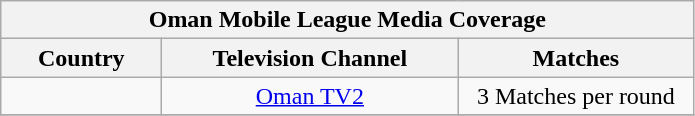<table class="wikitable" style="text-align:center">
<tr>
<th colspan=3>Oman Mobile League Media Coverage</th>
</tr>
<tr>
<th style="width:100px;">Country</th>
<th style="width:190px;">Television Channel</th>
<th style="width:150px;">Matches</th>
</tr>
<tr>
<td></td>
<td><a href='#'>Oman TV2</a></td>
<td>3 Matches per round</td>
</tr>
<tr>
</tr>
</table>
